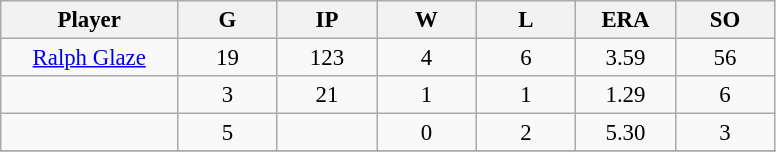<table class="wikitable sortable" style="text-align:center; font-size: 95%;">
<tr>
<th bgcolor="#DDDDFF" width="16%">Player</th>
<th bgcolor="#DDDDFF" width="9%">G</th>
<th bgcolor="#DDDDFF" width="9%">IP</th>
<th bgcolor="#DDDDFF" width="9%">W</th>
<th bgcolor="#DDDDFF" width="9%">L</th>
<th bgcolor="#DDDDFF" width="9%">ERA</th>
<th bgcolor="#DDDDFF" width="9%">SO</th>
</tr>
<tr>
<td><a href='#'>Ralph Glaze</a></td>
<td>19</td>
<td>123</td>
<td>4</td>
<td>6</td>
<td>3.59</td>
<td>56</td>
</tr>
<tr>
<td></td>
<td>3</td>
<td>21</td>
<td>1</td>
<td>1</td>
<td>1.29</td>
<td>6</td>
</tr>
<tr>
<td></td>
<td>5</td>
<td></td>
<td>0</td>
<td>2</td>
<td>5.30</td>
<td>3</td>
</tr>
<tr>
</tr>
</table>
